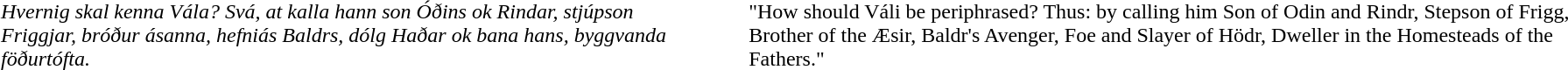<table>
<tr>
<td style="padding: 1pt 10pt;"><br><em>Hvernig skal kenna Vála? Svá, at kalla hann son Óðins ok Rindar, stjúpson Friggjar, bróður ásanna, hefniás Baldrs, dólg Haðar ok bana hans, byggvanda föðurtófta.</em> </td>
<td style="padding: 1pt 10pt;"><br>"How should Váli be periphrased? Thus: by calling him Son of Odin and Rindr, Stepson of Frigg, Brother of the Æsir, Baldr's Avenger, Foe and Slayer of Hödr, Dweller in the Homesteads of the Fathers." </td>
<td></td>
</tr>
</table>
